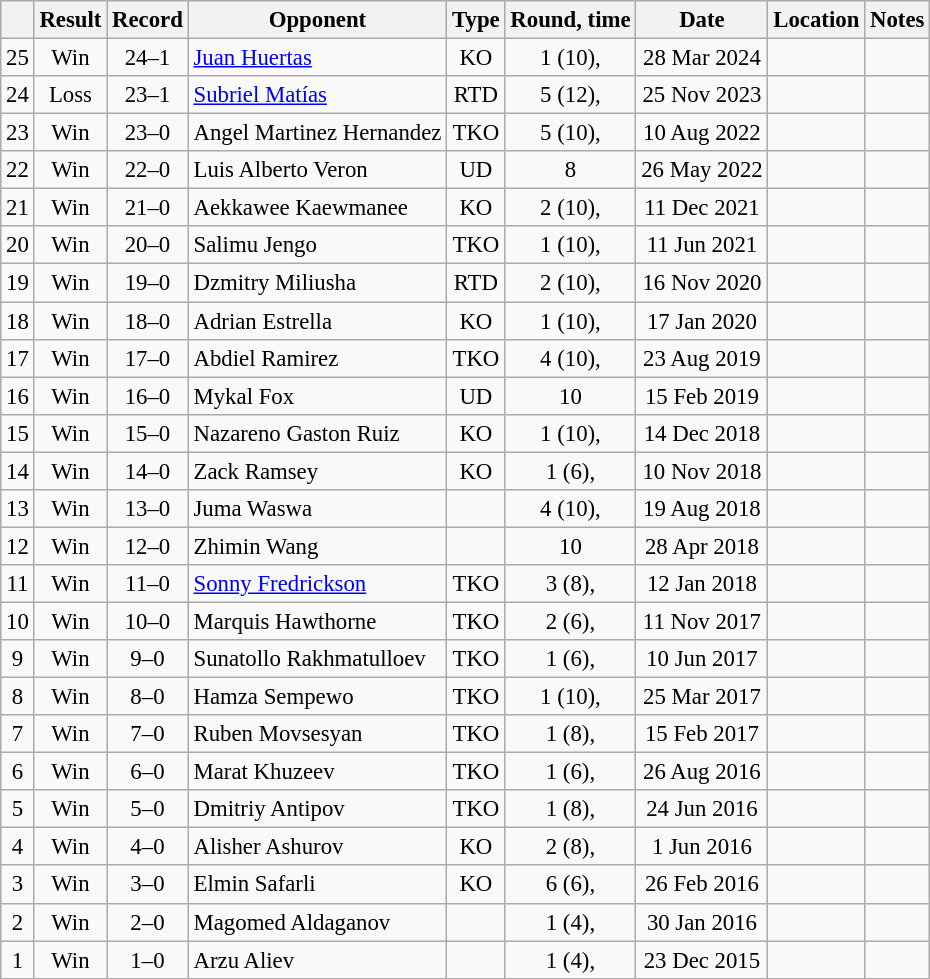<table class="wikitable" style="text-align:center; font-size:95%">
<tr>
<th></th>
<th>Result</th>
<th>Record</th>
<th>Opponent</th>
<th>Type</th>
<th>Round, time</th>
<th>Date</th>
<th>Location</th>
<th>Notes</th>
</tr>
<tr>
<td>25</td>
<td>Win</td>
<td>24–1</td>
<td style="text-align:left;"> <a href='#'>Juan Huertas</a></td>
<td>KO</td>
<td>1 (10), </td>
<td>28 Mar 2024</td>
<td style="text-align:left;"> </td>
<td></td>
</tr>
<tr>
<td>24</td>
<td>Loss</td>
<td>23–1</td>
<td style="text-align:left;"> <a href='#'>Subriel Matías</a></td>
<td>RTD</td>
<td>5 (12), </td>
<td>25 Nov 2023</td>
<td style="text-align:left;"> </td>
<td style="text-align:left;"></td>
</tr>
<tr>
<td>23</td>
<td>Win</td>
<td>23–0</td>
<td style="text-align:left;"> Angel Martinez Hernandez</td>
<td>TKO</td>
<td>5 (10), </td>
<td>10 Aug 2022</td>
<td style="text-align:left;"> </td>
<td></td>
</tr>
<tr>
<td>22</td>
<td>Win</td>
<td>22–0</td>
<td style="text-align:left;"> Luis Alberto Veron</td>
<td>UD</td>
<td>8</td>
<td>26 May 2022</td>
<td style="text-align:left;"> </td>
<td></td>
</tr>
<tr>
<td>21</td>
<td>Win</td>
<td>21–0</td>
<td style="text-align:left;"> Aekkawee Kaewmanee</td>
<td>KO</td>
<td>2 (10), </td>
<td>11 Dec 2021</td>
<td style="text-align:left;"> </td>
<td></td>
</tr>
<tr>
<td>20</td>
<td>Win</td>
<td>20–0</td>
<td style="text-align:left;"> Salimu Jengo</td>
<td>TKO</td>
<td>1 (10), </td>
<td>11 Jun 2021</td>
<td style="text-align:left;"> </td>
<td></td>
</tr>
<tr>
<td>19</td>
<td>Win</td>
<td>19–0</td>
<td style="text-align:left;"> Dzmitry Miliusha</td>
<td>RTD</td>
<td>2 (10), </td>
<td>16 Nov 2020</td>
<td style="text-align:left;"> </td>
<td></td>
</tr>
<tr>
<td>18</td>
<td>Win</td>
<td>18–0</td>
<td style="text-align:left;"> Adrian Estrella</td>
<td>KO</td>
<td>1 (10), </td>
<td>17 Jan 2020</td>
<td style="text-align:left;"> </td>
<td></td>
</tr>
<tr>
<td>17</td>
<td>Win</td>
<td>17–0</td>
<td style="text-align:left;"> Abdiel Ramirez</td>
<td>TKO</td>
<td>4 (10), </td>
<td>23 Aug 2019</td>
<td style="text-align:left;"> </td>
<td></td>
</tr>
<tr>
<td>16</td>
<td>Win</td>
<td>16–0</td>
<td style="text-align:left;"> Mykal Fox</td>
<td>UD</td>
<td>10</td>
<td>15 Feb 2019</td>
<td style="text-align:left;"> </td>
<td></td>
</tr>
<tr>
<td>15</td>
<td>Win</td>
<td>15–0</td>
<td style="text-align:left;"> Nazareno Gaston Ruiz</td>
<td>KO</td>
<td>1 (10), </td>
<td>14 Dec 2018</td>
<td style="text-align:left;"> </td>
<td></td>
</tr>
<tr>
<td>14</td>
<td>Win</td>
<td>14–0</td>
<td style="text-align:left;"> Zack Ramsey</td>
<td>KO</td>
<td>1 (6), </td>
<td>10 Nov 2018</td>
<td style="text-align:left;"> </td>
<td></td>
</tr>
<tr>
<td>13</td>
<td>Win</td>
<td>13–0</td>
<td style="text-align:left;"> Juma Waswa</td>
<td></td>
<td>4 (10), </td>
<td>19 Aug 2018</td>
<td style="text-align:left;"> </td>
<td></td>
</tr>
<tr>
<td>12</td>
<td>Win</td>
<td>12–0</td>
<td style="text-align:left;"> Zhimin Wang</td>
<td></td>
<td>10</td>
<td>28 Apr 2018</td>
<td style="text-align:left;"> </td>
<td style="text-align:left;"></td>
</tr>
<tr>
<td>11</td>
<td>Win</td>
<td>11–0</td>
<td style="text-align:left;"> <a href='#'>Sonny Fredrickson</a></td>
<td>TKO</td>
<td>3 (8), </td>
<td>12 Jan 2018</td>
<td style="text-align:left;"> </td>
<td></td>
</tr>
<tr>
<td>10</td>
<td>Win</td>
<td>10–0</td>
<td style="text-align:left;"> Marquis Hawthorne</td>
<td>TKO</td>
<td>2 (6), </td>
<td>11 Nov 2017</td>
<td style="text-align:left;"> </td>
<td></td>
</tr>
<tr>
<td>9</td>
<td>Win</td>
<td>9–0</td>
<td style="text-align:left;"> Sunatollo Rakhmatulloev</td>
<td>TKO</td>
<td>1 (6), </td>
<td>10 Jun 2017</td>
<td style="text-align:left;"> </td>
<td></td>
</tr>
<tr>
<td>8</td>
<td>Win</td>
<td>8–0</td>
<td style="text-align:left;"> Hamza Sempewo</td>
<td>TKO</td>
<td>1 (10), </td>
<td>25 Mar 2017</td>
<td style="text-align:left;"> </td>
<td></td>
</tr>
<tr>
<td>7</td>
<td>Win</td>
<td>7–0</td>
<td style="text-align:left;"> Ruben Movsesyan</td>
<td>TKO</td>
<td>1 (8), </td>
<td>15 Feb 2017</td>
<td style="text-align:left;"> </td>
<td></td>
</tr>
<tr>
<td>6</td>
<td>Win</td>
<td>6–0</td>
<td style="text-align:left;"> Marat Khuzeev</td>
<td>TKO</td>
<td>1 (6), </td>
<td>26 Aug 2016</td>
<td style="text-align:left;"> </td>
<td></td>
</tr>
<tr>
<td>5</td>
<td>Win</td>
<td>5–0</td>
<td style="text-align:left;"> Dmitriy Antipov</td>
<td>TKO</td>
<td>1 (8), </td>
<td>24 Jun 2016</td>
<td style="text-align:left;"> </td>
<td></td>
</tr>
<tr>
<td>4</td>
<td>Win</td>
<td>4–0</td>
<td style="text-align:left;"> Alisher Ashurov</td>
<td>KO</td>
<td>2 (8), </td>
<td>1 Jun 2016</td>
<td style="text-align:left;"> </td>
<td></td>
</tr>
<tr>
<td>3</td>
<td>Win</td>
<td>3–0</td>
<td style="text-align:left;"> Elmin Safarli</td>
<td>KO</td>
<td>6 (6), </td>
<td>26 Feb 2016</td>
<td style="text-align:left;"> </td>
<td></td>
</tr>
<tr>
<td>2</td>
<td>Win</td>
<td>2–0</td>
<td style="text-align:left;"> Magomed Aldaganov</td>
<td></td>
<td>1 (4), </td>
<td>30 Jan 2016</td>
<td style="text-align:left;"> </td>
<td></td>
</tr>
<tr>
<td>1</td>
<td>Win</td>
<td>1–0</td>
<td style="text-align:left;"> Arzu Aliev</td>
<td></td>
<td>1 (4), </td>
<td>23 Dec 2015</td>
<td style="text-align:left;"> </td>
<td></td>
</tr>
</table>
